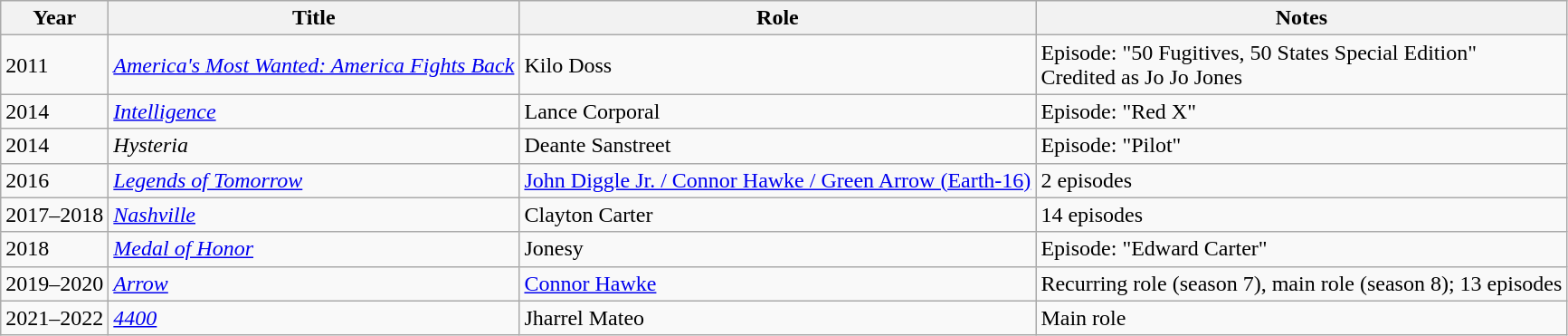<table class="wikitable plainrowheaders sortable">
<tr>
<th scope="col">Year</th>
<th scope="col">Title</th>
<th scope="col">Role</th>
<th scope="col" class="unsortable">Notes</th>
</tr>
<tr>
<td>2011</td>
<td><em><a href='#'>America's Most Wanted: America Fights Back</a></em></td>
<td>Kilo Doss</td>
<td>Episode: "50 Fugitives, 50 States Special Edition"<br>Credited as Jo Jo Jones</td>
</tr>
<tr>
<td>2014</td>
<td><em><a href='#'>Intelligence</a></em></td>
<td>Lance Corporal</td>
<td>Episode: "Red X"</td>
</tr>
<tr>
<td>2014</td>
<td><em>Hysteria</em></td>
<td>Deante Sanstreet</td>
<td>Episode: "Pilot"</td>
</tr>
<tr>
<td>2016</td>
<td><em><a href='#'>Legends of Tomorrow</a></em></td>
<td><a href='#'>John Diggle Jr. / Connor Hawke / Green Arrow (Earth-16)</a></td>
<td>2 episodes</td>
</tr>
<tr>
<td>2017–2018</td>
<td><em><a href='#'>Nashville</a></em></td>
<td>Clayton Carter</td>
<td>14 episodes</td>
</tr>
<tr>
<td>2018</td>
<td><em><a href='#'>Medal of Honor</a></em></td>
<td>Jonesy</td>
<td>Episode: "Edward Carter"</td>
</tr>
<tr>
<td>2019–2020</td>
<td><em><a href='#'>Arrow</a></em></td>
<td><a href='#'>Connor Hawke</a></td>
<td>Recurring role (season 7), main role (season 8); 13 episodes</td>
</tr>
<tr>
<td>2021–2022</td>
<td><em><a href='#'>4400</a></em></td>
<td>Jharrel Mateo</td>
<td>Main role</td>
</tr>
</table>
